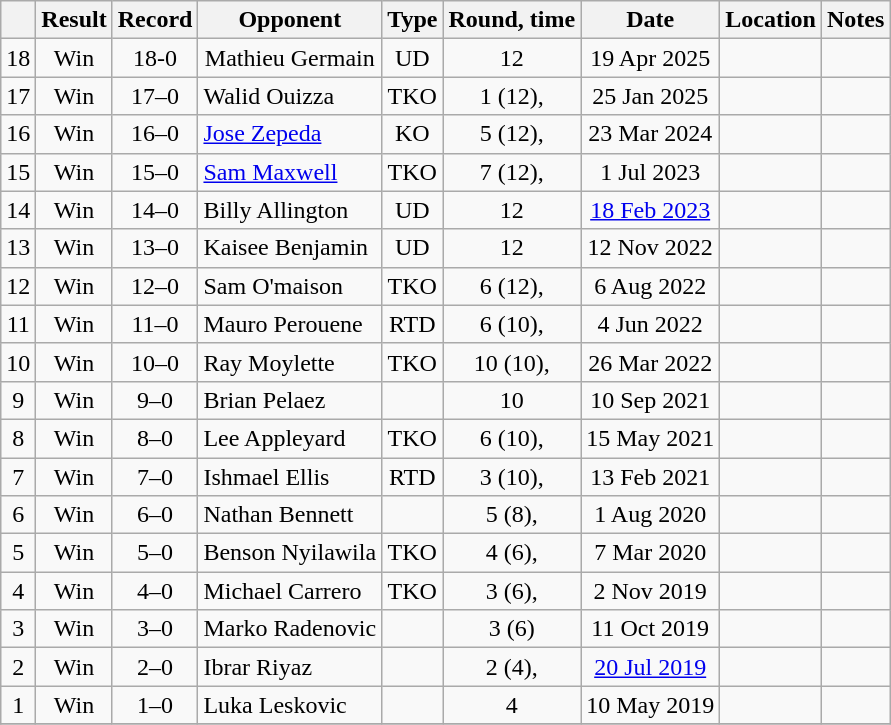<table class="wikitable" style="text-align:center">
<tr>
<th></th>
<th>Result</th>
<th>Record</th>
<th>Opponent</th>
<th>Type</th>
<th>Round, time</th>
<th>Date</th>
<th>Location</th>
<th>Notes</th>
</tr>
<tr>
<td>18</td>
<td>Win</td>
<td>18-0</td>
<td style=“text-align:left;”>Mathieu Germain</td>
<td>UD</td>
<td>12</td>
<td>19 Apr 2025</td>
<td style=“text-align:left;></td>
</tr>
<tr>
<td>17</td>
<td>Win</td>
<td>17–0</td>
<td style="text-align:left;">Walid Ouizza</td>
<td>TKO</td>
<td>1 (12), </td>
<td>25 Jan 2025</td>
<td style="text-align:left;"></td>
<td style="text-align:left;"></td>
</tr>
<tr>
<td>16</td>
<td>Win</td>
<td>16–0</td>
<td style="text-align:left;"><a href='#'>Jose Zepeda</a></td>
<td>KO</td>
<td>5 (12), </td>
<td>23 Mar 2024</td>
<td style="text-align:left;"></td>
<td style="text-align:left;"></td>
</tr>
<tr>
<td>15</td>
<td>Win</td>
<td>15–0</td>
<td style="text-align:left;"><a href='#'>Sam Maxwell</a></td>
<td>TKO</td>
<td>7 (12), </td>
<td>1 Jul 2023</td>
<td style="text-align:left;"></td>
<td align=left></td>
</tr>
<tr>
<td>14</td>
<td>Win</td>
<td>14–0</td>
<td style="text-align:left;">Billy Allington</td>
<td>UD</td>
<td>12</td>
<td><a href='#'>18 Feb 2023</a></td>
<td style="text-align:left;"></td>
<td align=left></td>
</tr>
<tr>
<td>13</td>
<td>Win</td>
<td>13–0</td>
<td style="text-align:left;">Kaisee Benjamin</td>
<td>UD</td>
<td>12</td>
<td>12 Nov 2022</td>
<td style="text-align:left;"></td>
<td align=left></td>
</tr>
<tr>
<td>12</td>
<td>Win</td>
<td>12–0</td>
<td style="text-align:left;">Sam O'maison</td>
<td>TKO</td>
<td>6 (12), </td>
<td>6 Aug 2022</td>
<td style="text-align:left;"></td>
<td align=left></td>
</tr>
<tr>
<td>11</td>
<td>Win</td>
<td>11–0</td>
<td style="text-align:left;">Mauro Perouene</td>
<td>RTD</td>
<td>6 (10), </td>
<td>4 Jun 2022</td>
<td style="text-align:left;"></td>
<td align=left></td>
</tr>
<tr>
<td>10</td>
<td>Win</td>
<td>10–0</td>
<td style="text-align:left;">Ray Moylette</td>
<td>TKO</td>
<td>10 (10), </td>
<td>26 Mar 2022</td>
<td style="text-align:left;"></td>
<td align=left></td>
</tr>
<tr>
<td>9</td>
<td>Win</td>
<td>9–0</td>
<td style="text-align:left;">Brian Pelaez</td>
<td></td>
<td>10</td>
<td>10 Sep 2021</td>
<td style="text-align:left;"></td>
<td align=left></td>
</tr>
<tr>
<td>8</td>
<td>Win</td>
<td>8–0</td>
<td style="text-align:left;">Lee Appleyard</td>
<td>TKO</td>
<td>6 (10), </td>
<td>15 May 2021</td>
<td style="text-align:left;"></td>
<td align=left></td>
</tr>
<tr>
<td>7</td>
<td>Win</td>
<td>7–0</td>
<td style="text-align:left;">Ishmael Ellis</td>
<td>RTD</td>
<td>3 (10), </td>
<td>13 Feb 2021</td>
<td style="text-align:left;"></td>
<td></td>
</tr>
<tr>
<td>6</td>
<td>Win</td>
<td>6–0</td>
<td style="text-align:left;">Nathan Bennett</td>
<td></td>
<td>5 (8), </td>
<td>1 Aug 2020</td>
<td style="text-align:left;"></td>
<td></td>
</tr>
<tr>
<td>5</td>
<td>Win</td>
<td>5–0</td>
<td style="text-align:left;">Benson Nyilawila</td>
<td>TKO</td>
<td>4 (6), </td>
<td>7 Mar 2020</td>
<td style="text-align:left;"></td>
<td></td>
</tr>
<tr>
<td>4</td>
<td>Win</td>
<td>4–0</td>
<td style="text-align:left;">Michael Carrero</td>
<td>TKO</td>
<td>3 (6), </td>
<td>2 Nov 2019</td>
<td style="text-align:left;"></td>
<td></td>
</tr>
<tr>
<td>3</td>
<td>Win</td>
<td>3–0</td>
<td style="text-align:left;">Marko Radenovic</td>
<td></td>
<td>3 (6)</td>
<td>11 Oct 2019</td>
<td style="text-align:left;"></td>
<td></td>
</tr>
<tr>
<td>2</td>
<td>Win</td>
<td>2–0</td>
<td style="text-align:left;">Ibrar Riyaz</td>
<td></td>
<td>2 (4), </td>
<td><a href='#'>20 Jul 2019</a></td>
<td style="text-align:left;"></td>
<td></td>
</tr>
<tr>
<td>1</td>
<td>Win</td>
<td>1–0</td>
<td style="text-align:left;">Luka Leskovic</td>
<td></td>
<td>4</td>
<td>10 May 2019</td>
<td style="text-align:left;"></td>
<td></td>
</tr>
<tr>
</tr>
</table>
